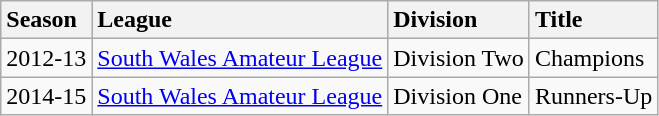<table class="wikitable">
<tr>
<th style="text-align:left">Season</th>
<th style="text-align:left">League</th>
<th style="text-align:left">Division</th>
<th style="text-align:left">Title</th>
</tr>
<tr>
<td style="text-align:left">2012-13</td>
<td style="text-align:left"><a href='#'>South Wales Amateur League</a></td>
<td style="text-align:left">Division Two</td>
<td style="text-align:left">Champions</td>
</tr>
<tr>
<td style="text-align:left">2014-15</td>
<td style="text-align:left"><a href='#'>South Wales Amateur League</a></td>
<td style="text-align:left">Division One</td>
<td style="text-align:left">Runners-Up</td>
</tr>
</table>
